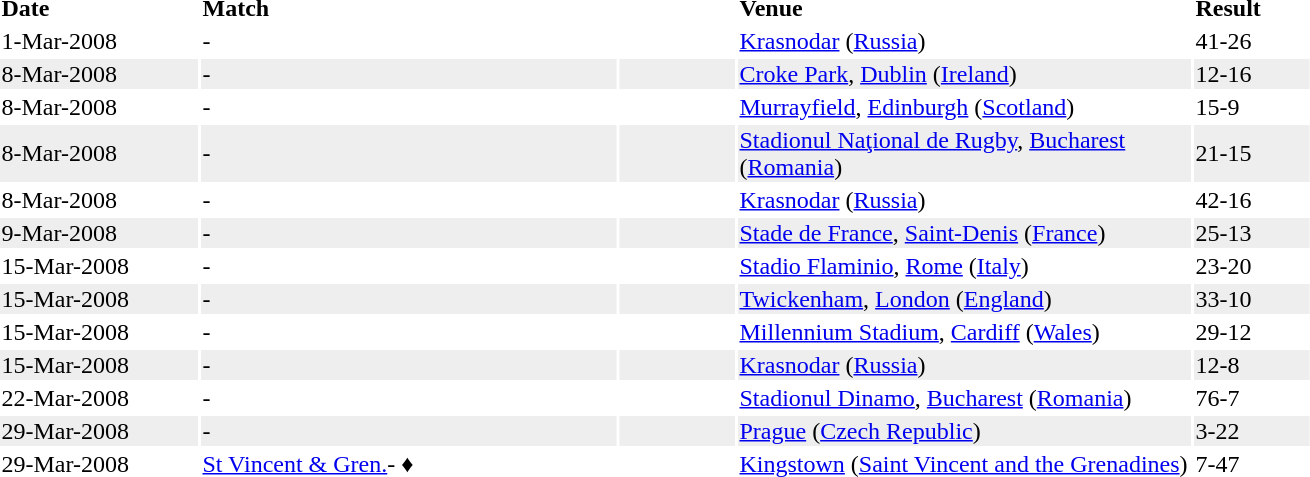<table>
<tr ---->
<td width="130"><strong>Date</strong></td>
<td width="275"><strong>Match</strong></td>
<td width="75"></td>
<td width="300"><strong>Venue</strong></td>
<td width="75"><strong>Result</strong></td>
</tr>
<tr ---->
<td>1-Mar-2008</td>
<td><strong></strong> - </td>
<td><br></td>
<td><a href='#'>Krasnodar</a> (<a href='#'>Russia</a>)</td>
<td>41-26</td>
</tr>
<tr ---- bgcolor="#eeeeee">
<td>8-Mar-2008</td>
<td>  - <strong></strong></td>
<td><br></td>
<td><a href='#'>Croke Park</a>, <a href='#'>Dublin</a> (<a href='#'>Ireland</a>)</td>
<td>12-16</td>
</tr>
<tr ---->
<td>8-Mar-2008</td>
<td><strong></strong> - </td>
<td><br></td>
<td><a href='#'>Murrayfield</a>, <a href='#'>Edinburgh</a> (<a href='#'>Scotland</a>)</td>
<td>15-9</td>
</tr>
<tr ---- bgcolor="#eeeeee">
<td>8-Mar-2008</td>
<td><strong></strong> - </td>
<td><br> </td>
<td><a href='#'>Stadionul Naţional de Rugby</a>, <a href='#'>Bucharest</a> (<a href='#'>Romania</a>)</td>
<td>21-15</td>
</tr>
<tr ---->
<td>8-Mar-2008</td>
<td><strong></strong> - </td>
<td><br> </td>
<td><a href='#'>Krasnodar</a> (<a href='#'>Russia</a>)</td>
<td>42-16</td>
</tr>
<tr ---- bgcolor="#eeeeee">
<td>9-Mar-2008</td>
<td><strong></strong> - </td>
<td><br></td>
<td><a href='#'>Stade de France</a>, <a href='#'>Saint-Denis</a> (<a href='#'>France</a>)</td>
<td>25-13</td>
</tr>
<tr --->
<td>15-Mar-2008</td>
<td><strong></strong> - </td>
<td><br></td>
<td><a href='#'>Stadio Flaminio</a>, <a href='#'>Rome</a> (<a href='#'>Italy</a>)</td>
<td>23-20</td>
</tr>
<tr ---- bgcolor="#eeeeee">
<td>15-Mar-2008</td>
<td><strong></strong> - </td>
<td><br></td>
<td><a href='#'>Twickenham</a>, <a href='#'>London</a> (<a href='#'>England</a>)</td>
<td>33-10</td>
</tr>
<tr ---->
<td>15-Mar-2008</td>
<td><strong></strong> - </td>
<td><br></td>
<td><a href='#'>Millennium Stadium</a>, <a href='#'>Cardiff</a> (<a href='#'>Wales</a>)</td>
<td>29-12</td>
</tr>
<tr ---- bgcolor="#eeeeee">
<td>15-Mar-2008</td>
<td><strong></strong> - </td>
<td><br> </td>
<td><a href='#'>Krasnodar</a> (<a href='#'>Russia</a>)</td>
<td>12-8</td>
</tr>
<tr ---->
<td>22-Mar-2008</td>
<td><strong></strong> - </td>
<td><br> </td>
<td><a href='#'>Stadionul Dinamo</a>, <a href='#'>Bucharest</a> (<a href='#'>Romania</a>)</td>
<td>76-7</td>
</tr>
<tr ---- bgcolor="#eeeeee">
<td>29-Mar-2008</td>
<td> - <strong></strong></td>
<td><br></td>
<td><a href='#'>Prague</a> (<a href='#'>Czech Republic</a>)</td>
<td>3-22</td>
</tr>
<tr ---->
<td>29-Mar-2008</td>
<td> <a href='#'>St Vincent & Gren.</a>- <strong></strong> ♦</td>
<td><br></td>
<td><a href='#'>Kingstown</a> (<a href='#'>Saint Vincent and the Grenadines</a>)</td>
<td>7-47</td>
</tr>
</table>
